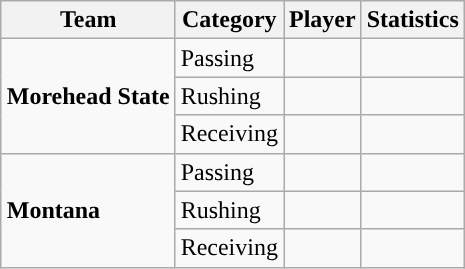<table class="wikitable" style="float: right;">
<tr>
<th>Team</th>
<th>Category</th>
<th>Player</th>
<th>Statistics</th>
</tr>
<tr>
<td rowspan=3><strong>Morehead State</strong></td>
<td>Passing</td>
<td></td>
<td></td>
</tr>
<tr>
<td>Rushing</td>
<td></td>
<td></td>
</tr>
<tr>
<td>Receiving</td>
<td></td>
<td></td>
</tr>
<tr>
<td rowspan=3><strong>Montana</strong></td>
<td>Passing</td>
<td></td>
<td></td>
</tr>
<tr>
<td>Rushing</td>
<td></td>
<td></td>
</tr>
<tr>
<td>Receiving</td>
<td></td>
<td></td>
</tr>
</table>
